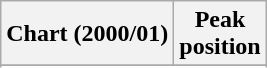<table class="wikitable sortable">
<tr>
<th>Chart (2000/01)</th>
<th style="text-align:center;">Peak<br>position</th>
</tr>
<tr>
</tr>
<tr>
</tr>
</table>
